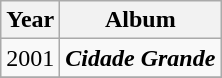<table class="wikitable">
<tr>
<th>Year</th>
<th>Album</th>
</tr>
<tr>
<td>2001</td>
<td><strong><em>Cidade Grande</em></strong> </td>
</tr>
<tr>
</tr>
</table>
